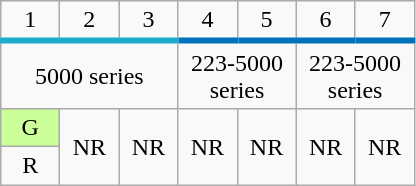<table class="wikitable" style="text-align:center;">
<tr>
<td style="width:2em; border-bottom:solid 4px #1cadca;">1</td>
<td style="width:2em; border-bottom:solid 4px #1cadca;">2</td>
<td style="width:2em; border-bottom:solid 4px #1cadca;">3</td>
<td style="width:2em; border-bottom:solid 4px #0072bc;">4</td>
<td style="width:2em; border-bottom:solid 4px #0072bc;">5</td>
<td style="width:2em; border-bottom:solid 4px #0072bc;">6</td>
<td style="width:2em; border-bottom:solid 4px #0072bc;">7</td>
</tr>
<tr>
<td colspan="3">5000 series</td>
<td colspan="2">223-5000 series</td>
<td colspan="2">223-5000 series</td>
</tr>
<tr>
<td style="background-color:#cf9;">G</td>
<td rowspan="2">NR</td>
<td rowspan="2">NR</td>
<td rowspan="2">NR</td>
<td rowspan="2">NR</td>
<td rowspan="2">NR</td>
<td rowspan="2">NR</td>
</tr>
<tr>
<td>R</td>
</tr>
</table>
